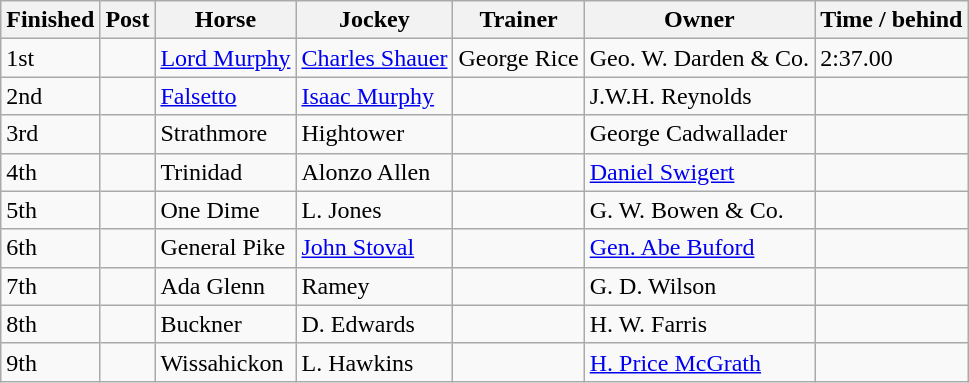<table class="wikitable" border="1">
<tr>
<th>Finished</th>
<th>Post</th>
<th>Horse</th>
<th>Jockey</th>
<th>Trainer</th>
<th>Owner</th>
<th>Time / behind</th>
</tr>
<tr>
<td>1st</td>
<td></td>
<td><a href='#'>Lord Murphy</a></td>
<td><a href='#'>Charles Shauer</a></td>
<td>George Rice</td>
<td>Geo. W. Darden & Co.</td>
<td>2:37.00</td>
</tr>
<tr>
<td>2nd</td>
<td></td>
<td><a href='#'>Falsetto</a></td>
<td><a href='#'>Isaac Murphy</a></td>
<td></td>
<td>J.W.H. Reynolds</td>
<td></td>
</tr>
<tr>
<td>3rd</td>
<td></td>
<td>Strathmore</td>
<td>Hightower</td>
<td></td>
<td>George Cadwallader</td>
<td></td>
</tr>
<tr>
<td>4th</td>
<td></td>
<td>Trinidad</td>
<td>Alonzo Allen</td>
<td></td>
<td><a href='#'>Daniel Swigert</a></td>
<td></td>
</tr>
<tr>
<td>5th</td>
<td></td>
<td>One Dime</td>
<td>L. Jones</td>
<td></td>
<td>G. W. Bowen & Co.</td>
<td></td>
</tr>
<tr>
<td>6th</td>
<td></td>
<td>General Pike</td>
<td><a href='#'>John Stoval</a></td>
<td></td>
<td><a href='#'>Gen. Abe Buford</a></td>
<td></td>
</tr>
<tr>
<td>7th</td>
<td></td>
<td>Ada Glenn</td>
<td>Ramey</td>
<td></td>
<td>G. D. Wilson</td>
<td></td>
</tr>
<tr>
<td>8th</td>
<td></td>
<td>Buckner</td>
<td>D. Edwards</td>
<td></td>
<td>H. W. Farris</td>
<td></td>
</tr>
<tr>
<td>9th</td>
<td></td>
<td>Wissahickon</td>
<td>L. Hawkins</td>
<td></td>
<td><a href='#'>H. Price McGrath</a></td>
<td></td>
</tr>
</table>
